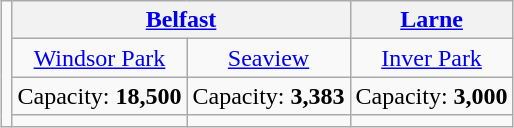<table class="wikitable" style="margin:1em auto; text-align:center;">
<tr>
<td rowspan="4" text-align="center"></td>
<th colspan=2><a href='#'>Belfast</a></th>
<th><a href='#'>Larne</a></th>
</tr>
<tr>
<td><a href='#'>Windsor Park</a></td>
<td><a href='#'>Seaview</a></td>
<td><a href='#'>Inver Park</a></td>
</tr>
<tr>
<td>Capacity: <strong>18,500</strong></td>
<td>Capacity: <strong>3,383</strong></td>
<td>Capacity: <strong>3,000</strong></td>
</tr>
<tr>
<td></td>
<td></td>
<td></td>
</tr>
</table>
